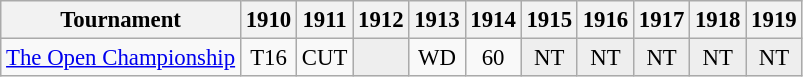<table class="wikitable" style="font-size:95%;text-align:center;">
<tr>
<th>Tournament</th>
<th>1910</th>
<th>1911</th>
<th>1912</th>
<th>1913</th>
<th>1914</th>
<th>1915</th>
<th>1916</th>
<th>1917</th>
<th>1918</th>
<th>1919</th>
</tr>
<tr>
<td align=left><a href='#'>The Open Championship</a></td>
<td>T16</td>
<td>CUT</td>
<td style="background:#eeeeee;"></td>
<td>WD</td>
<td>60</td>
<td style="background:#eeeeee;">NT</td>
<td style="background:#eeeeee;">NT</td>
<td style="background:#eeeeee;">NT</td>
<td style="background:#eeeeee;">NT</td>
<td style="background:#eeeeee;">NT</td>
</tr>
</table>
